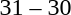<table style="text-align:center">
<tr>
<th width=200></th>
<th width=100></th>
<th width=200></th>
</tr>
<tr>
<td align=right><strong></strong></td>
<td>31 – 30</td>
<td align=left></td>
</tr>
</table>
